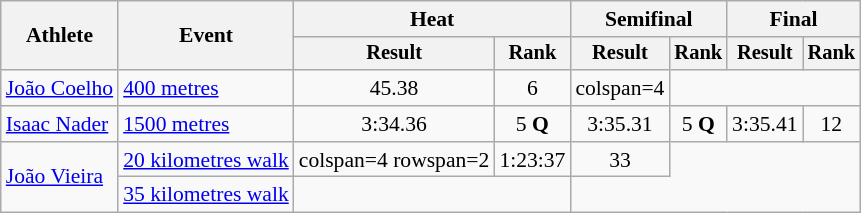<table class="wikitable" style="font-size:90%">
<tr>
<th rowspan="2">Athlete</th>
<th rowspan="2">Event</th>
<th colspan="2">Heat</th>
<th colspan="2">Semifinal</th>
<th colspan="2">Final</th>
</tr>
<tr style="font-size:95%">
<th>Result</th>
<th>Rank</th>
<th>Result</th>
<th>Rank</th>
<th>Result</th>
<th>Rank</th>
</tr>
<tr align=center>
<td align=left><a href='#'>João Coelho</a></td>
<td align=left><a href='#'>400 metres</a></td>
<td>45.38</td>
<td>6</td>
<td>colspan=4 </td>
</tr>
<tr align=center>
<td align=left><a href='#'>Isaac Nader</a></td>
<td align=left><a href='#'>1500 metres</a></td>
<td>3:34.36</td>
<td>5 <strong>Q</strong></td>
<td>3:35.31</td>
<td>5 <strong>Q</strong></td>
<td>3:35.41</td>
<td>12</td>
</tr>
<tr align=center>
<td rowspan=2 align=left><a href='#'>João Vieira</a></td>
<td align=left><a href='#'>20 kilometres walk</a></td>
<td>colspan=4 rowspan=2 </td>
<td>1:23:37</td>
<td>33</td>
</tr>
<tr align=center>
<td align=left><a href='#'>35 kilometres walk</a></td>
<td colspan=2></td>
</tr>
</table>
